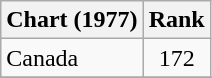<table class="wikitable">
<tr>
<th>Chart (1977)</th>
<th style="text-align:center;">Rank</th>
</tr>
<tr>
<td>Canada</td>
<td style="text-align:center;">172</td>
</tr>
<tr>
</tr>
</table>
